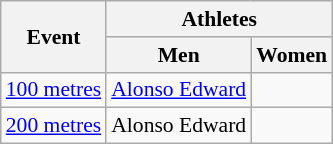<table class=wikitable style="font-size:90%">
<tr>
<th rowspan=2>Event</th>
<th colspan=2>Athletes</th>
</tr>
<tr>
<th>Men</th>
<th>Women</th>
</tr>
<tr>
<td><a href='#'>100 metres</a></td>
<td><a href='#'>Alonso Edward</a></td>
<td></td>
</tr>
<tr>
<td><a href='#'>200 metres</a></td>
<td>Alonso Edward</td>
<td></td>
</tr>
</table>
